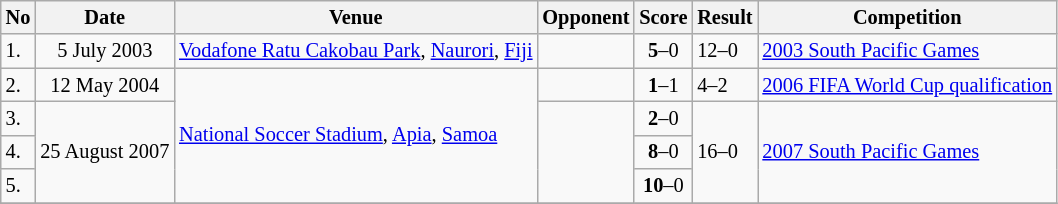<table class="wikitable" style="font-size:85%;">
<tr>
<th>No</th>
<th>Date</th>
<th>Venue</th>
<th>Opponent</th>
<th>Score</th>
<th>Result</th>
<th>Competition</th>
</tr>
<tr>
<td>1.</td>
<td align=center>5 July 2003</td>
<td><a href='#'>Vodafone Ratu Cakobau Park</a>, <a href='#'>Naurori</a>, <a href='#'>Fiji</a></td>
<td></td>
<td align=center><strong>5</strong>–0</td>
<td>12–0</td>
<td><a href='#'>2003 South Pacific Games</a></td>
</tr>
<tr>
<td>2.</td>
<td align=center>12 May 2004</td>
<td rowspan="4"><a href='#'>National Soccer Stadium</a>, <a href='#'>Apia</a>, <a href='#'>Samoa</a></td>
<td></td>
<td align=center><strong>1</strong>–1</td>
<td>4–2</td>
<td><a href='#'>2006 FIFA World Cup qualification</a></td>
</tr>
<tr>
<td>3.</td>
<td rowspan="3" align=center>25 August 2007</td>
<td rowspan="3"></td>
<td align=center><strong>2</strong>–0</td>
<td rowspan="3">16–0</td>
<td rowspan="3"><a href='#'>2007 South Pacific Games</a></td>
</tr>
<tr>
<td>4.</td>
<td align=center><strong>8</strong>–0</td>
</tr>
<tr>
<td>5.</td>
<td align=center><strong>10</strong>–0</td>
</tr>
<tr>
</tr>
</table>
